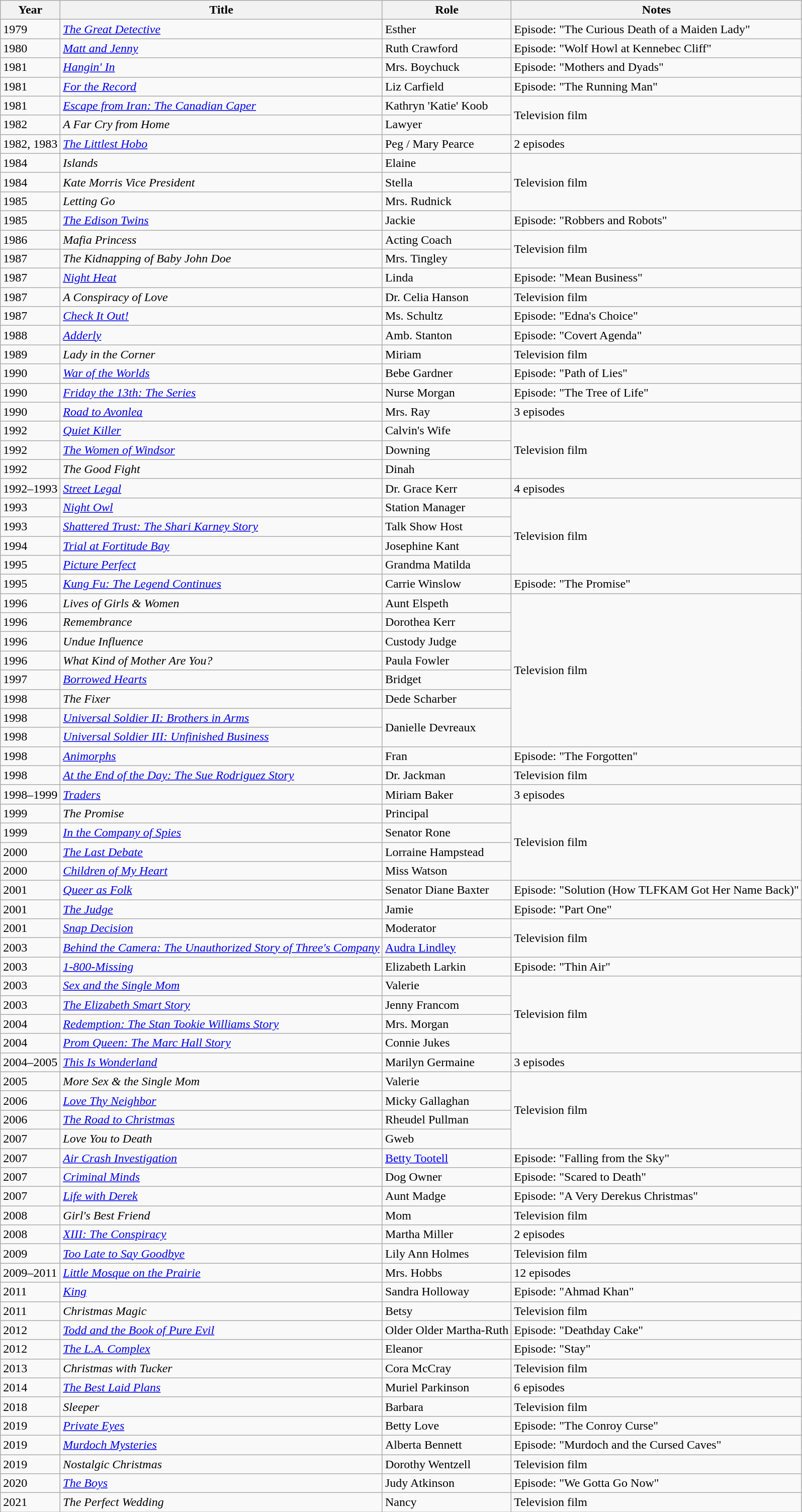<table class="wikitable sortable">
<tr>
<th>Year</th>
<th>Title</th>
<th>Role</th>
<th class="unsortable">Notes</th>
</tr>
<tr>
<td>1979</td>
<td data-sort-value="Great Detective, The"><em><a href='#'>The Great Detective</a></em></td>
<td>Esther</td>
<td>Episode: "The Curious Death of a Maiden Lady"</td>
</tr>
<tr>
<td>1980</td>
<td><em><a href='#'>Matt and Jenny</a></em></td>
<td>Ruth Crawford</td>
<td>Episode: "Wolf Howl at Kennebec Cliff"</td>
</tr>
<tr>
<td>1981</td>
<td><em><a href='#'>Hangin' In</a></em></td>
<td>Mrs. Boychuck</td>
<td>Episode: "Mothers and Dyads"</td>
</tr>
<tr>
<td>1981</td>
<td><a href='#'><em>For the Record</em></a></td>
<td>Liz Carfield</td>
<td>Episode: "The Running Man"</td>
</tr>
<tr>
<td>1981</td>
<td><em><a href='#'>Escape from Iran: The Canadian Caper</a></em></td>
<td>Kathryn 'Katie' Koob</td>
<td rowspan="2">Television film</td>
</tr>
<tr>
<td>1982</td>
<td data-sort-value="Far Cry from Home, A"><em>A Far Cry from Home</em></td>
<td>Lawyer</td>
</tr>
<tr>
<td>1982, 1983</td>
<td data-sort-value="Littlest Hobo, The"><em><a href='#'>The Littlest Hobo</a></em></td>
<td>Peg / Mary Pearce</td>
<td>2 episodes</td>
</tr>
<tr>
<td>1984</td>
<td><em>Islands</em></td>
<td>Elaine</td>
<td rowspan="3">Television film</td>
</tr>
<tr>
<td>1984</td>
<td><em>Kate Morris Vice President</em></td>
<td>Stella</td>
</tr>
<tr>
<td>1985</td>
<td><em>Letting Go</em></td>
<td>Mrs. Rudnick</td>
</tr>
<tr>
<td>1985</td>
<td data-sort-value="Edison Twins, The"><em><a href='#'>The Edison Twins</a></em></td>
<td>Jackie</td>
<td>Episode: "Robbers and Robots"</td>
</tr>
<tr>
<td>1986</td>
<td><em>Mafia Princess</em></td>
<td>Acting Coach</td>
<td rowspan="2">Television film</td>
</tr>
<tr>
<td>1987</td>
<td data-sort-value="Kidnapping of Baby John Doe, The"><em>The Kidnapping of Baby John Doe</em></td>
<td>Mrs. Tingley</td>
</tr>
<tr>
<td>1987</td>
<td><em><a href='#'>Night Heat</a></em></td>
<td>Linda</td>
<td>Episode: "Mean Business"</td>
</tr>
<tr>
<td>1987</td>
<td data-sort-value="Conspiracy of Love, A"><em>A Conspiracy of Love</em></td>
<td>Dr. Celia Hanson</td>
<td>Television film</td>
</tr>
<tr>
<td>1987</td>
<td><a href='#'><em>Check It Out!</em></a></td>
<td>Ms. Schultz</td>
<td>Episode: "Edna's Choice"</td>
</tr>
<tr>
<td>1988</td>
<td><em><a href='#'>Adderly</a></em></td>
<td>Amb. Stanton</td>
<td>Episode: "Covert Agenda"</td>
</tr>
<tr>
<td>1989</td>
<td><em>Lady in the Corner</em></td>
<td>Miriam</td>
<td>Television film</td>
</tr>
<tr>
<td>1990</td>
<td><a href='#'><em>War of the Worlds</em></a></td>
<td>Bebe Gardner</td>
<td>Episode: "Path of Lies"</td>
</tr>
<tr>
<td>1990</td>
<td><em><a href='#'>Friday the 13th: The Series</a></em></td>
<td>Nurse Morgan</td>
<td>Episode: "The Tree of Life"</td>
</tr>
<tr>
<td>1990</td>
<td><em><a href='#'>Road to Avonlea</a></em></td>
<td>Mrs. Ray</td>
<td>3 episodes</td>
</tr>
<tr>
<td>1992</td>
<td><em><a href='#'>Quiet Killer</a></em></td>
<td>Calvin's Wife</td>
<td rowspan="3">Television film</td>
</tr>
<tr>
<td>1992</td>
<td data-sort-value="Women of Windsor, The"><em><a href='#'>The Women of Windsor</a></em></td>
<td>Downing</td>
</tr>
<tr>
<td>1992</td>
<td data-sort-value="Good Fight, The"><em>The Good Fight</em></td>
<td>Dinah</td>
</tr>
<tr>
<td>1992–1993</td>
<td><a href='#'><em>Street Legal</em></a></td>
<td>Dr. Grace Kerr</td>
<td>4 episodes</td>
</tr>
<tr>
<td>1993</td>
<td><a href='#'><em>Night Owl</em></a></td>
<td>Station Manager</td>
<td rowspan="4">Television film</td>
</tr>
<tr>
<td>1993</td>
<td><em><a href='#'>Shattered Trust: The Shari Karney Story</a></em></td>
<td>Talk Show Host</td>
</tr>
<tr>
<td>1994</td>
<td><em><a href='#'>Trial at Fortitude Bay</a></em></td>
<td>Josephine Kant</td>
</tr>
<tr>
<td>1995</td>
<td><a href='#'><em>Picture Perfect</em></a></td>
<td>Grandma Matilda</td>
</tr>
<tr>
<td>1995</td>
<td><em><a href='#'>Kung Fu: The Legend Continues</a></em></td>
<td>Carrie Winslow</td>
<td>Episode: "The Promise"</td>
</tr>
<tr>
<td>1996</td>
<td><em>Lives of Girls & Women</em></td>
<td>Aunt Elspeth</td>
<td rowspan="8">Television film</td>
</tr>
<tr>
<td>1996</td>
<td><em>Remembrance</em></td>
<td>Dorothea Kerr</td>
</tr>
<tr>
<td>1996</td>
<td><em>Undue Influence</em></td>
<td>Custody Judge</td>
</tr>
<tr>
<td>1996</td>
<td><em>What Kind of Mother Are You?</em></td>
<td>Paula Fowler</td>
</tr>
<tr>
<td>1997</td>
<td><em><a href='#'>Borrowed Hearts</a></em></td>
<td>Bridget</td>
</tr>
<tr>
<td>1998</td>
<td data-sort-value="Fixer, The"><em>The Fixer</em></td>
<td>Dede Scharber</td>
</tr>
<tr>
<td>1998</td>
<td><em><a href='#'>Universal Soldier II: Brothers in Arms</a></em></td>
<td rowspan="2">Danielle Devreaux</td>
</tr>
<tr>
<td>1998</td>
<td><em><a href='#'>Universal Soldier III: Unfinished Business</a></em></td>
</tr>
<tr>
<td>1998</td>
<td><a href='#'><em>Animorphs</em></a></td>
<td>Fran</td>
<td>Episode: "The Forgotten"</td>
</tr>
<tr>
<td>1998</td>
<td><em><a href='#'>At the End of the Day: The Sue Rodriguez Story</a></em></td>
<td>Dr. Jackman</td>
<td>Television film</td>
</tr>
<tr>
<td>1998–1999</td>
<td><a href='#'><em>Traders</em></a></td>
<td>Miriam Baker</td>
<td>3 episodes</td>
</tr>
<tr>
<td>1999</td>
<td data-sort-value="Promise, The"><em>The Promise</em></td>
<td>Principal</td>
<td rowspan="4">Television film</td>
</tr>
<tr>
<td>1999</td>
<td><em><a href='#'>In the Company of Spies</a></em></td>
<td>Senator Rone</td>
</tr>
<tr>
<td>2000</td>
<td data-sort-value="Last Debate, The"><em><a href='#'>The Last Debate</a></em></td>
<td>Lorraine Hampstead</td>
</tr>
<tr>
<td>2000</td>
<td><em><a href='#'>Children of My Heart</a></em></td>
<td>Miss Watson</td>
</tr>
<tr>
<td>2001</td>
<td><a href='#'><em>Queer as Folk</em></a></td>
<td>Senator Diane Baxter</td>
<td>Episode: "Solution (How TLFKAM Got Her Name Back)"</td>
</tr>
<tr>
<td>2001</td>
<td data-sort-value="Judge, The"><a href='#'><em>The Judge</em></a></td>
<td>Jamie</td>
<td>Episode: "Part One"</td>
</tr>
<tr>
<td>2001</td>
<td><em><a href='#'>Snap Decision</a></em></td>
<td>Moderator</td>
<td rowspan="2">Television film</td>
</tr>
<tr>
<td>2003</td>
<td><em><a href='#'>Behind the Camera: The Unauthorized Story of Three's Company</a></em></td>
<td><a href='#'>Audra Lindley</a></td>
</tr>
<tr>
<td>2003</td>
<td><em><a href='#'>1-800-Missing</a></em></td>
<td>Elizabeth Larkin</td>
<td>Episode: "Thin Air"</td>
</tr>
<tr>
<td>2003</td>
<td><em><a href='#'>Sex and the Single Mom</a></em></td>
<td>Valerie</td>
<td rowspan="4">Television film</td>
</tr>
<tr>
<td>2003</td>
<td data-sort-value="Elizabeth Smart Story, The"><em><a href='#'>The Elizabeth Smart Story</a></em></td>
<td>Jenny Francom</td>
</tr>
<tr>
<td>2004</td>
<td><em><a href='#'>Redemption: The Stan Tookie Williams Story</a></em></td>
<td>Mrs. Morgan</td>
</tr>
<tr>
<td>2004</td>
<td><em><a href='#'>Prom Queen: The Marc Hall Story</a></em></td>
<td>Connie Jukes</td>
</tr>
<tr>
<td>2004–2005</td>
<td><em><a href='#'>This Is Wonderland</a></em></td>
<td>Marilyn Germaine</td>
<td>3 episodes</td>
</tr>
<tr>
<td>2005</td>
<td><em>More Sex & the Single Mom</em></td>
<td>Valerie</td>
<td rowspan="4">Television film</td>
</tr>
<tr>
<td>2006</td>
<td><a href='#'><em>Love Thy Neighbor</em></a></td>
<td>Micky Gallaghan</td>
</tr>
<tr>
<td>2006</td>
<td data-sort-value="Road to Christmas, The"><em><a href='#'>The Road to Christmas</a></em></td>
<td>Rheudel Pullman</td>
</tr>
<tr>
<td>2007</td>
<td><em>Love You to Death</em></td>
<td>Gweb</td>
</tr>
<tr>
<td>2007</td>
<td><em><a href='#'>Air Crash Investigation</a></em></td>
<td><a href='#'>Betty Tootell</a></td>
<td>Episode: "Falling from the Sky"</td>
</tr>
<tr>
<td>2007</td>
<td><em><a href='#'>Criminal Minds</a></em></td>
<td>Dog Owner</td>
<td>Episode: "Scared to Death"</td>
</tr>
<tr>
<td>2007</td>
<td><em><a href='#'>Life with Derek</a></em></td>
<td>Aunt Madge</td>
<td>Episode: "A Very Derekus Christmas"</td>
</tr>
<tr>
<td>2008</td>
<td><em>Girl's Best Friend</em></td>
<td>Mom</td>
<td>Television film</td>
</tr>
<tr>
<td>2008</td>
<td><em><a href='#'>XIII: The Conspiracy</a></em></td>
<td>Martha Miller</td>
<td>2 episodes</td>
</tr>
<tr>
<td>2009</td>
<td><em><a href='#'>Too Late to Say Goodbye</a></em></td>
<td>Lily Ann Holmes</td>
<td>Television film</td>
</tr>
<tr>
<td>2009–2011</td>
<td><em><a href='#'>Little Mosque on the Prairie</a></em></td>
<td>Mrs. Hobbs</td>
<td>12 episodes</td>
</tr>
<tr>
<td>2011</td>
<td><a href='#'><em>King</em></a></td>
<td>Sandra Holloway</td>
<td>Episode: "Ahmad Khan"</td>
</tr>
<tr>
<td>2011</td>
<td><em>Christmas Magic</em></td>
<td>Betsy</td>
<td>Television film</td>
</tr>
<tr>
<td>2012</td>
<td><em><a href='#'>Todd and the Book of Pure Evil</a></em></td>
<td>Older Older Martha-Ruth</td>
<td>Episode: "Deathday Cake"</td>
</tr>
<tr>
<td>2012</td>
<td data-sort-value="L.A. Complex, The"><em><a href='#'>The L.A. Complex</a></em></td>
<td>Eleanor</td>
<td>Episode: "Stay"</td>
</tr>
<tr>
<td>2013</td>
<td><em>Christmas with Tucker</em></td>
<td>Cora McCray</td>
<td>Television film</td>
</tr>
<tr>
<td>2014</td>
<td data-sort-value="Best Laid Plans, The"><a href='#'><em>The Best Laid Plans</em></a></td>
<td>Muriel Parkinson</td>
<td>6 episodes</td>
</tr>
<tr>
<td>2018</td>
<td><em>Sleeper</em></td>
<td>Barbara</td>
<td>Television film</td>
</tr>
<tr>
<td>2019</td>
<td><a href='#'><em>Private Eyes</em></a></td>
<td>Betty Love</td>
<td>Episode: "The Conroy Curse"</td>
</tr>
<tr>
<td>2019</td>
<td><em><a href='#'>Murdoch Mysteries</a></em></td>
<td>Alberta Bennett</td>
<td>Episode: "Murdoch and the Cursed Caves"</td>
</tr>
<tr>
<td>2019</td>
<td><em>Nostalgic Christmas</em></td>
<td>Dorothy Wentzell</td>
<td>Television film</td>
</tr>
<tr>
<td>2020</td>
<td data-sort-value="Boys, The"><a href='#'><em>The Boys</em></a></td>
<td>Judy Atkinson</td>
<td>Episode: "We Gotta Go Now"</td>
</tr>
<tr>
<td>2021</td>
<td data-sort-value="Perfect Wedding, The"><em>The Perfect Wedding</em></td>
<td>Nancy</td>
<td>Television film</td>
</tr>
</table>
